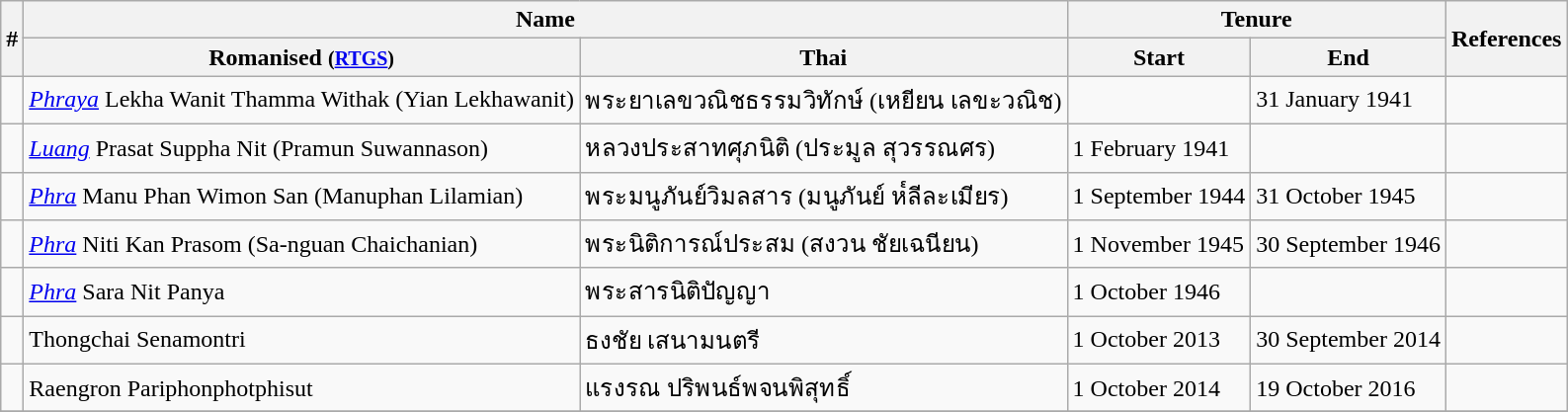<table class="wikitable" style="text-align:left; font-size:100%;">
<tr>
<th rowspan=2>#</th>
<th colspan=2>Name</th>
<th colspan=2>Tenure</th>
<th rowspan=2>References</th>
</tr>
<tr>
<th>Romanised <small>(<a href='#'>RTGS</a>)</small></th>
<th>Thai</th>
<th>Start</th>
<th>End</th>
</tr>
<tr>
<td></td>
<td><em><a href='#'>Phraya</a></em> Lekha Wanit Thamma Withak (Yian Lekhawanit)</td>
<td>พระยาเลขวณิชธรรมวิทักษ์ (เหยียน เลขะวณิช)</td>
<td></td>
<td>31 January 1941</td>
<td></td>
</tr>
<tr>
<td></td>
<td><em><a href='#'>Luang</a></em> Prasat Suppha Nit (Pramun Suwannason)</td>
<td>หลวงประสาทศุภนิติ (ประมูล สุวรรณศร)</td>
<td>1 February 1941</td>
<td></td>
<td></td>
</tr>
<tr>
<td></td>
<td><em><a href='#'>Phra</a></em> Manu Phan Wimon San (Manuphan Lilamian)</td>
<td>พระมนูภันย์วิมลสาร (มนูภันย์ ห๎ลีละเมียร)</td>
<td>1 September 1944</td>
<td>31 October 1945</td>
<td></td>
</tr>
<tr>
<td></td>
<td><em><a href='#'>Phra</a></em> Niti Kan Prasom (Sa-nguan Chaichanian)</td>
<td>พระนิติการณ์ประสม (สงวน ชัยเฉนียน)</td>
<td>1 November 1945</td>
<td>30 September 1946</td>
<td></td>
</tr>
<tr>
<td></td>
<td><em><a href='#'>Phra</a></em> Sara Nit Panya</td>
<td>พระสารนิติปัญญา</td>
<td>1 October 1946</td>
<td></td>
<td></td>
</tr>
<tr>
<td></td>
<td>Thongchai Senamontri</td>
<td>ธงชัย เสนามนตรี</td>
<td>1 October 2013</td>
<td>30 September 2014</td>
<td></td>
</tr>
<tr>
<td></td>
<td>Raengron Pariphonphotphisut</td>
<td>แรงรณ ปริพนธ์พจนพิสุทธิ์</td>
<td>1 October 2014</td>
<td>19 October 2016</td>
<td></td>
</tr>
<tr>
</tr>
</table>
